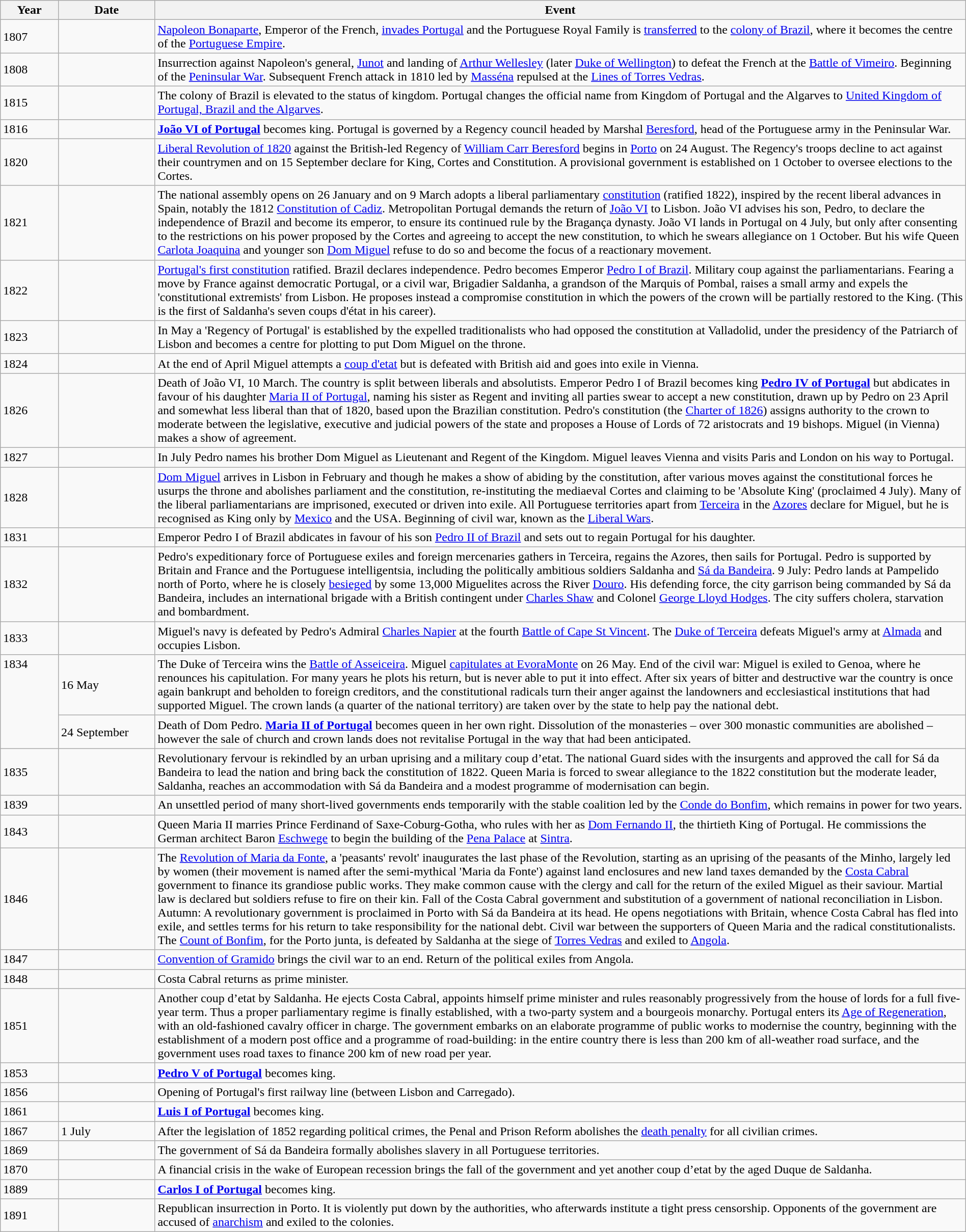<table class="wikitable" width="100%">
<tr>
<th style="width:6%">Year</th>
<th style="width:10%">Date</th>
<th>Event</th>
</tr>
<tr>
<td>1807</td>
<td></td>
<td><a href='#'>Napoleon Bonaparte</a>, Emperor of the French, <a href='#'>invades Portugal</a> and the Portuguese Royal Family is <a href='#'>transferred</a> to the <a href='#'>colony of Brazil</a>, where it becomes the centre of the <a href='#'>Portuguese Empire</a>.</td>
</tr>
<tr>
<td>1808</td>
<td></td>
<td>Insurrection against Napoleon's general, <a href='#'>Junot</a> and landing of <a href='#'>Arthur Wellesley</a> (later <a href='#'>Duke of Wellington</a>) to defeat the French at the <a href='#'>Battle of Vimeiro</a>. Beginning of the <a href='#'>Peninsular War</a>. Subsequent French attack in 1810 led by <a href='#'>Masséna</a> repulsed at the <a href='#'>Lines of Torres Vedras</a>.</td>
</tr>
<tr>
<td>1815</td>
<td></td>
<td>The colony of Brazil is elevated to the status of kingdom. Portugal changes the official name from Kingdom of Portugal and the Algarves to <a href='#'>United Kingdom of Portugal, Brazil and the Algarves</a>.</td>
</tr>
<tr>
<td>1816</td>
<td></td>
<td><strong><a href='#'>João VI of Portugal</a></strong> becomes king. Portugal is governed by a Regency council headed by Marshal <a href='#'>Beresford</a>, head of the Portuguese army in the Peninsular War.</td>
</tr>
<tr>
<td>1820</td>
<td></td>
<td><a href='#'>Liberal Revolution of 1820</a> against the British-led Regency of <a href='#'>William Carr Beresford</a> begins in <a href='#'>Porto</a> on 24 August. The Regency's troops decline to act against their countrymen and on 15 September declare for King, Cortes and Constitution. A provisional government is established on 1 October to oversee elections to the Cortes.</td>
</tr>
<tr>
<td>1821</td>
<td></td>
<td>The national assembly opens on 26 January and on 9 March adopts a liberal parliamentary <a href='#'>constitution</a> (ratified 1822), inspired by the recent liberal advances in Spain, notably the 1812 <a href='#'>Constitution of Cadiz</a>. Metropolitan Portugal demands the return of <a href='#'>João VI</a> to Lisbon. João VI advises his son, Pedro, to declare the independence of Brazil and become its emperor, to ensure its continued rule by the Bragança dynasty. João VI lands in Portugal on 4 July, but only after consenting to the restrictions on his power proposed by the Cortes and agreeing to accept the new constitution, to which he swears allegiance on 1 October. But his wife Queen <a href='#'>Carlota Joaquina</a> and younger son <a href='#'>Dom Miguel</a> refuse to do so and become the focus of a reactionary movement.</td>
</tr>
<tr>
<td>1822</td>
<td></td>
<td><a href='#'>Portugal's first constitution</a> ratified. Brazil declares independence. Pedro becomes Emperor <a href='#'>Pedro I of Brazil</a>. Military coup against the parliamentarians. Fearing a move by France against democratic Portugal, or a civil war, Brigadier Saldanha, a grandson of the Marquis of Pombal, raises a small army and expels the 'constitutional extremists' from Lisbon. He proposes instead a compromise constitution in which the powers of the crown will be partially restored to the King. (This is the first of Saldanha's seven coups d'état in his career).</td>
</tr>
<tr>
<td>1823</td>
<td></td>
<td>In May a 'Regency of Portugal' is established by the expelled traditionalists who had opposed the constitution at Valladolid, under the presidency of the Patriarch of Lisbon and becomes a centre for plotting to put Dom Miguel on the throne.</td>
</tr>
<tr>
<td>1824</td>
<td></td>
<td>At the end of April Miguel attempts a <a href='#'>coup d'etat</a> but is defeated with British aid and goes into exile in Vienna.</td>
</tr>
<tr>
<td>1826</td>
<td></td>
<td>Death of João VI, 10 March. The country is split between liberals and absolutists. Emperor Pedro I of Brazil becomes king <strong><a href='#'>Pedro IV of Portugal</a></strong> but abdicates in favour of his daughter <a href='#'>Maria II of Portugal</a>, naming his sister as Regent and inviting all parties swear to accept a new constitution, drawn up by Pedro on 23 April and somewhat less liberal than that of 1820, based upon the Brazilian constitution. Pedro's constitution (the <a href='#'>Charter of 1826</a>) assigns authority to the crown to moderate between the legislative, executive and judicial powers of the state and proposes a House of Lords of 72 aristocrats and 19 bishops. Miguel (in Vienna) makes a show of agreement.</td>
</tr>
<tr>
<td>1827</td>
<td></td>
<td>In July Pedro names his brother Dom Miguel as Lieutenant and Regent of the Kingdom. Miguel leaves Vienna and visits Paris and London on his way to Portugal.</td>
</tr>
<tr>
<td>1828</td>
<td></td>
<td><a href='#'>Dom Miguel</a> arrives in Lisbon in February and though he makes a show of abiding by the constitution, after various moves against the constitutional forces he usurps the throne and abolishes parliament and the constitution, re-instituting the mediaeval Cortes and claiming to be 'Absolute King' (proclaimed 4 July). Many of the liberal parliamentarians are imprisoned, executed or driven into exile. All Portuguese territories apart from <a href='#'>Terceira</a> in the <a href='#'>Azores</a> declare for Miguel, but he is recognised as King only by <a href='#'>Mexico</a> and the USA. Beginning of civil war, known as the <a href='#'>Liberal Wars</a>.</td>
</tr>
<tr>
<td>1831</td>
<td></td>
<td>Emperor Pedro I of Brazil abdicates in favour of his son <a href='#'>Pedro II of Brazil</a> and sets out to regain Portugal for his daughter.</td>
</tr>
<tr>
<td>1832</td>
<td></td>
<td>Pedro's expeditionary force of Portuguese exiles and foreign mercenaries gathers in Terceira, regains the Azores, then sails for Portugal. Pedro is supported by Britain and France and the Portuguese intelligentsia, including the politically ambitious soldiers Saldanha and <a href='#'>Sá da Bandeira</a>. 9 July: Pedro lands at Pampelido north of Porto, where he is closely <a href='#'>besieged</a> by some 13,000 Miguelites across the River <a href='#'>Douro</a>. His defending force, the city garrison being commanded by Sá da Bandeira, includes an international brigade with a British contingent under <a href='#'>Charles Shaw</a> and Colonel <a href='#'>George Lloyd Hodges</a>. The city suffers cholera, starvation and bombardment.</td>
</tr>
<tr>
<td>1833</td>
<td></td>
<td>Miguel's navy is defeated by Pedro's Admiral <a href='#'>Charles Napier</a> at the fourth <a href='#'>Battle of Cape St Vincent</a>. The <a href='#'>Duke of Terceira</a> defeats Miguel's army at <a href='#'>Almada</a> and occupies Lisbon.</td>
</tr>
<tr>
<td rowspan="2" valign="top">1834</td>
<td>16 May</td>
<td>The Duke of Terceira wins the <a href='#'>Battle of Asseiceira</a>. Miguel <a href='#'>capitulates at EvoraMonte</a> on 26 May. End of the civil war: Miguel is exiled to Genoa, where he renounces his capitulation. For many years he plots his return, but is never able to put it into effect. After six years of bitter and destructive war the country is once again bankrupt and beholden to foreign creditors, and the constitutional radicals turn their anger against the landowners and ecclesiastical institutions that had supported Miguel. The crown lands (a quarter of the national territory) are taken over by the state to help pay the national debt.</td>
</tr>
<tr>
<td>24 September</td>
<td>Death of Dom Pedro. <strong><a href='#'>Maria II of Portugal</a></strong> becomes queen in her own right. Dissolution of the monasteries – over 300 monastic communities are abolished – however the sale of church and crown lands does not revitalise Portugal in the way that had been anticipated.</td>
</tr>
<tr>
<td>1835</td>
<td></td>
<td>Revolutionary fervour is rekindled by an urban uprising and a military coup d’etat. The national Guard sides with the insurgents and approved the call for Sá da Bandeira to lead the nation and bring back the constitution of 1822. Queen Maria is forced to swear allegiance to the 1822 constitution but the moderate leader, Saldanha, reaches an accommodation with Sá da Bandeira and a modest programme of modernisation can begin.</td>
</tr>
<tr>
<td>1839</td>
<td></td>
<td>An unsettled period of many short-lived governments ends temporarily with the stable coalition led by the <a href='#'>Conde do Bonfim</a>, which remains in power for two years.</td>
</tr>
<tr>
<td>1843</td>
<td></td>
<td>Queen Maria II marries Prince Ferdinand of Saxe-Coburg-Gotha, who rules with her as <a href='#'>Dom Fernando II</a>, the thirtieth King of Portugal. He commissions the German architect Baron <a href='#'>Eschwege</a> to begin the building of the <a href='#'>Pena Palace</a> at <a href='#'>Sintra</a>.</td>
</tr>
<tr>
<td>1846</td>
<td></td>
<td>The <a href='#'>Revolution of Maria da Fonte</a>, a 'peasants' revolt' inaugurates the last phase of the Revolution, starting as an uprising of the peasants of the Minho, largely led by women (their movement is named after the semi-mythical 'Maria da Fonte') against land enclosures and new land taxes demanded by the <a href='#'>Costa Cabral</a> government to finance its grandiose public works. They make common cause with the clergy and call for the return of the exiled Miguel as their saviour. Martial law is declared but soldiers refuse to fire on their kin. Fall of the Costa Cabral government and substitution of a government of national reconciliation in Lisbon. Autumn: A revolutionary government is proclaimed in Porto with Sá da Bandeira at its head. He opens negotiations with Britain, whence Costa Cabral has fled into exile, and settles terms for his return to take responsibility for the national debt. Civil war between the supporters of Queen Maria and the radical constitutionalists. The <a href='#'>Count of Bonfim</a>, for the Porto junta, is defeated by Saldanha at the siege of <a href='#'>Torres Vedras</a> and exiled to <a href='#'>Angola</a>.</td>
</tr>
<tr>
<td>1847</td>
<td></td>
<td><a href='#'>Convention of Gramido</a> brings the civil war to an end. Return of the political exiles from Angola.</td>
</tr>
<tr>
<td>1848</td>
<td></td>
<td>Costa Cabral returns as prime minister.</td>
</tr>
<tr>
<td>1851</td>
<td></td>
<td>Another coup d’etat by Saldanha. He ejects Costa Cabral, appoints himself prime minister and rules reasonably progressively from the house of lords for a full five-year term. Thus a proper parliamentary regime is finally established, with a two-party system and a bourgeois monarchy. Portugal enters its <a href='#'>Age of Regeneration</a>, with an old-fashioned cavalry officer in charge. The government embarks on an elaborate programme of public works to modernise the country, beginning with the establishment of a modern post office and a programme of road-building: in the entire country there is less than 200 km of all-weather road surface, and the government uses road taxes to finance 200 km of new road per year.</td>
</tr>
<tr>
<td>1853</td>
<td></td>
<td><strong><a href='#'>Pedro V of Portugal</a></strong> becomes king.</td>
</tr>
<tr>
<td>1856</td>
<td></td>
<td>Opening of Portugal's first railway line (between Lisbon and Carregado).</td>
</tr>
<tr>
<td>1861</td>
<td></td>
<td><strong><a href='#'>Luis I of Portugal</a></strong> becomes king.</td>
</tr>
<tr>
<td>1867</td>
<td>1 July</td>
<td>After the legislation of 1852 regarding political crimes, the Penal and Prison Reform abolishes the <a href='#'>death penalty</a> for all civilian crimes.</td>
</tr>
<tr>
<td>1869</td>
<td></td>
<td>The government of Sá da Bandeira formally abolishes slavery in all Portuguese territories.</td>
</tr>
<tr>
<td>1870</td>
<td></td>
<td>A financial crisis in the wake of European recession brings the fall of the government and yet another coup d’etat by the aged Duque de Saldanha.</td>
</tr>
<tr>
<td>1889</td>
<td></td>
<td><strong><a href='#'>Carlos I of Portugal</a></strong> becomes king.</td>
</tr>
<tr>
<td>1891</td>
<td></td>
<td>Republican insurrection in Porto. It is violently put down by the authorities, who afterwards institute a tight press censorship. Opponents of the government are accused of <a href='#'>anarchism</a> and exiled to the colonies.</td>
</tr>
</table>
